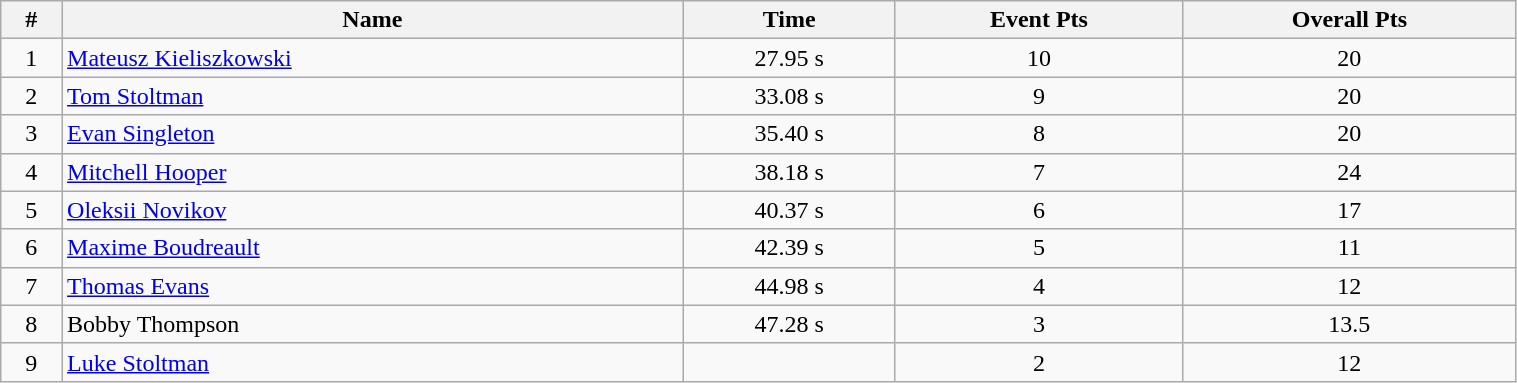<table class="wikitable sortable" style="display: inline-table;width: 80%; text-align:center">
<tr>
<th>#</th>
<th>Name</th>
<th>Time</th>
<th>Event Pts</th>
<th>Overall Pts</th>
</tr>
<tr>
<td>1</td>
<td align="left"> <a href='#'>Mateusz Kieliszkowski</a></td>
<td>27.95 s</td>
<td>10</td>
<td>20</td>
</tr>
<tr>
<td>2</td>
<td align="left"> <a href='#'>Tom Stoltman</a></td>
<td>33.08 s</td>
<td>9</td>
<td>20</td>
</tr>
<tr>
<td>3</td>
<td align="left"> <a href='#'>Evan Singleton</a></td>
<td>35.40 s</td>
<td>8</td>
<td>20</td>
</tr>
<tr>
<td>4</td>
<td align="left"> <a href='#'>Mitchell Hooper</a></td>
<td>38.18 s</td>
<td>7</td>
<td>24</td>
</tr>
<tr>
<td>5</td>
<td align="left"> <a href='#'>Oleksii Novikov</a></td>
<td>40.37 s</td>
<td>6</td>
<td>17</td>
</tr>
<tr>
<td>6</td>
<td align="left"> <a href='#'>Maxime Boudreault</a></td>
<td>42.39 s</td>
<td>5</td>
<td>11</td>
</tr>
<tr>
<td>7</td>
<td align="left"> <a href='#'>Thomas Evans</a></td>
<td>44.98 s</td>
<td>4</td>
<td>12</td>
</tr>
<tr>
<td>8</td>
<td align="left"> Bobby Thompson</td>
<td>47.28 s</td>
<td>3</td>
<td>13.5</td>
</tr>
<tr>
<td>9</td>
<td align="left"> <a href='#'>Luke Stoltman</a></td>
<td></td>
<td>2</td>
<td>12</td>
</tr>
</table>
